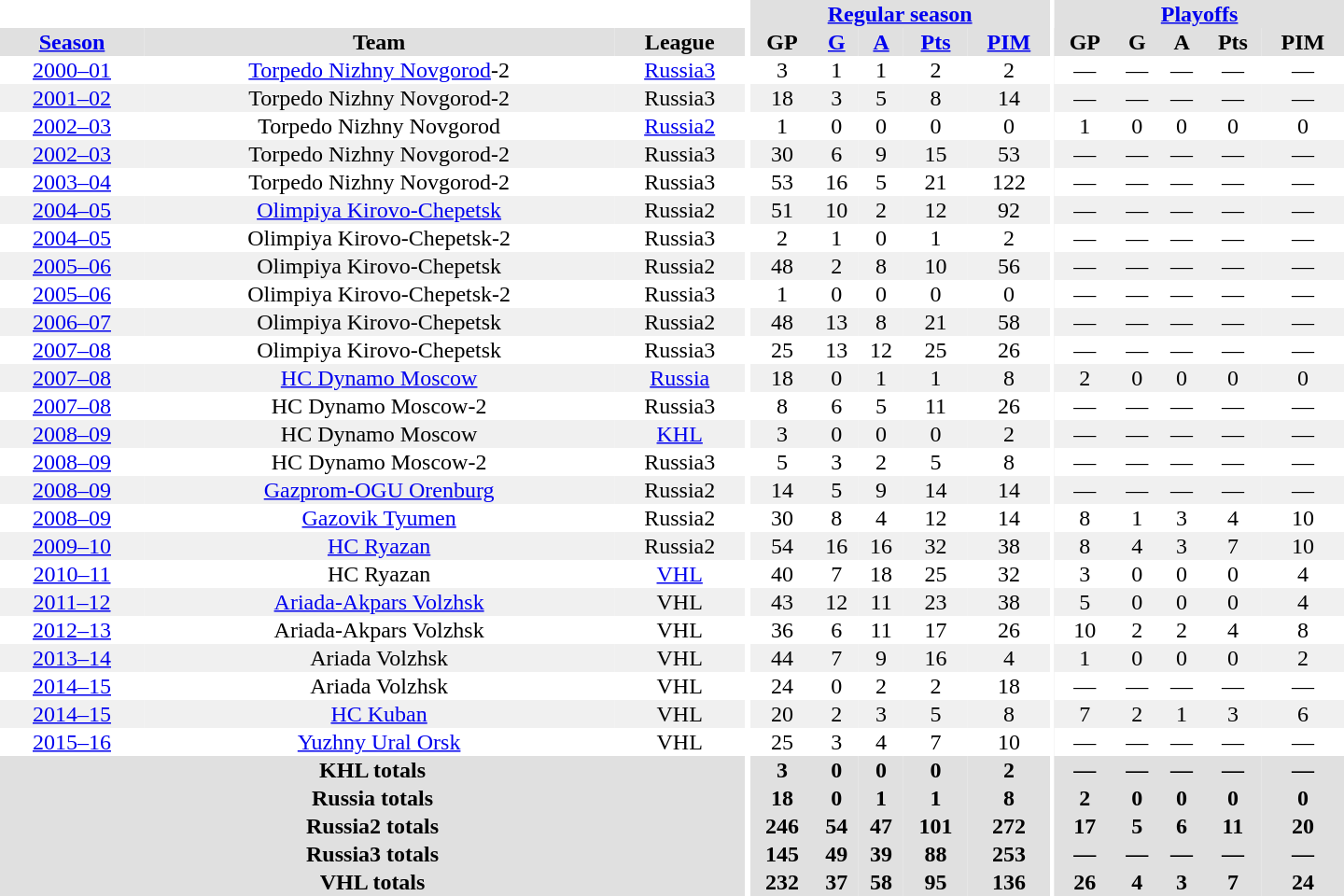<table border="0" cellpadding="1" cellspacing="0" style="text-align:center; width:60em">
<tr bgcolor="#e0e0e0">
<th colspan="3" bgcolor="#ffffff"></th>
<th rowspan="99" bgcolor="#ffffff"></th>
<th colspan="5"><a href='#'>Regular season</a></th>
<th rowspan="99" bgcolor="#ffffff"></th>
<th colspan="5"><a href='#'>Playoffs</a></th>
</tr>
<tr bgcolor="#e0e0e0">
<th><a href='#'>Season</a></th>
<th>Team</th>
<th>League</th>
<th>GP</th>
<th><a href='#'>G</a></th>
<th><a href='#'>A</a></th>
<th><a href='#'>Pts</a></th>
<th><a href='#'>PIM</a></th>
<th>GP</th>
<th>G</th>
<th>A</th>
<th>Pts</th>
<th>PIM</th>
</tr>
<tr>
<td><a href='#'>2000–01</a></td>
<td><a href='#'>Torpedo Nizhny Novgorod</a>-2</td>
<td><a href='#'>Russia3</a></td>
<td>3</td>
<td>1</td>
<td>1</td>
<td>2</td>
<td>2</td>
<td>—</td>
<td>—</td>
<td>—</td>
<td>—</td>
<td>—</td>
</tr>
<tr bgcolor="#f0f0f0">
<td><a href='#'>2001–02</a></td>
<td>Torpedo Nizhny Novgorod-2</td>
<td>Russia3</td>
<td>18</td>
<td>3</td>
<td>5</td>
<td>8</td>
<td>14</td>
<td>—</td>
<td>—</td>
<td>—</td>
<td>—</td>
<td>—</td>
</tr>
<tr>
<td><a href='#'>2002–03</a></td>
<td>Torpedo Nizhny Novgorod</td>
<td><a href='#'>Russia2</a></td>
<td>1</td>
<td>0</td>
<td>0</td>
<td>0</td>
<td>0</td>
<td>1</td>
<td>0</td>
<td>0</td>
<td>0</td>
<td>0</td>
</tr>
<tr bgcolor="#f0f0f0">
<td><a href='#'>2002–03</a></td>
<td>Torpedo Nizhny Novgorod-2</td>
<td>Russia3</td>
<td>30</td>
<td>6</td>
<td>9</td>
<td>15</td>
<td>53</td>
<td>—</td>
<td>—</td>
<td>—</td>
<td>—</td>
<td>—</td>
</tr>
<tr>
<td><a href='#'>2003–04</a></td>
<td>Torpedo Nizhny Novgorod-2</td>
<td>Russia3</td>
<td>53</td>
<td>16</td>
<td>5</td>
<td>21</td>
<td>122</td>
<td>—</td>
<td>—</td>
<td>—</td>
<td>—</td>
<td>—</td>
</tr>
<tr bgcolor="#f0f0f0">
<td><a href='#'>2004–05</a></td>
<td><a href='#'>Olimpiya Kirovo-Chepetsk</a></td>
<td>Russia2</td>
<td>51</td>
<td>10</td>
<td>2</td>
<td>12</td>
<td>92</td>
<td>—</td>
<td>—</td>
<td>—</td>
<td>—</td>
<td>—</td>
</tr>
<tr>
<td><a href='#'>2004–05</a></td>
<td>Olimpiya Kirovo-Chepetsk-2</td>
<td>Russia3</td>
<td>2</td>
<td>1</td>
<td>0</td>
<td>1</td>
<td>2</td>
<td>—</td>
<td>—</td>
<td>—</td>
<td>—</td>
<td>—</td>
</tr>
<tr bgcolor="#f0f0f0">
<td><a href='#'>2005–06</a></td>
<td>Olimpiya Kirovo-Chepetsk</td>
<td>Russia2</td>
<td>48</td>
<td>2</td>
<td>8</td>
<td>10</td>
<td>56</td>
<td>—</td>
<td>—</td>
<td>—</td>
<td>—</td>
<td>—</td>
</tr>
<tr>
<td><a href='#'>2005–06</a></td>
<td>Olimpiya Kirovo-Chepetsk-2</td>
<td>Russia3</td>
<td>1</td>
<td>0</td>
<td>0</td>
<td>0</td>
<td>0</td>
<td>—</td>
<td>—</td>
<td>—</td>
<td>—</td>
<td>—</td>
</tr>
<tr bgcolor="#f0f0f0">
<td><a href='#'>2006–07</a></td>
<td>Olimpiya Kirovo-Chepetsk</td>
<td>Russia2</td>
<td>48</td>
<td>13</td>
<td>8</td>
<td>21</td>
<td>58</td>
<td>—</td>
<td>—</td>
<td>—</td>
<td>—</td>
<td>—</td>
</tr>
<tr>
<td><a href='#'>2007–08</a></td>
<td>Olimpiya Kirovo-Chepetsk</td>
<td>Russia3</td>
<td>25</td>
<td>13</td>
<td>12</td>
<td>25</td>
<td>26</td>
<td>—</td>
<td>—</td>
<td>—</td>
<td>—</td>
<td>—</td>
</tr>
<tr bgcolor="#f0f0f0">
<td><a href='#'>2007–08</a></td>
<td><a href='#'>HC Dynamo Moscow</a></td>
<td><a href='#'>Russia</a></td>
<td>18</td>
<td>0</td>
<td>1</td>
<td>1</td>
<td>8</td>
<td>2</td>
<td>0</td>
<td>0</td>
<td>0</td>
<td>0</td>
</tr>
<tr>
<td><a href='#'>2007–08</a></td>
<td>HC Dynamo Moscow-2</td>
<td>Russia3</td>
<td>8</td>
<td>6</td>
<td>5</td>
<td>11</td>
<td>26</td>
<td>—</td>
<td>—</td>
<td>—</td>
<td>—</td>
<td>—</td>
</tr>
<tr bgcolor="#f0f0f0">
<td><a href='#'>2008–09</a></td>
<td>HC Dynamo Moscow</td>
<td><a href='#'>KHL</a></td>
<td>3</td>
<td>0</td>
<td>0</td>
<td>0</td>
<td>2</td>
<td>—</td>
<td>—</td>
<td>—</td>
<td>—</td>
<td>—</td>
</tr>
<tr>
<td><a href='#'>2008–09</a></td>
<td>HC Dynamo Moscow-2</td>
<td>Russia3</td>
<td>5</td>
<td>3</td>
<td>2</td>
<td>5</td>
<td>8</td>
<td>—</td>
<td>—</td>
<td>—</td>
<td>—</td>
<td>—</td>
</tr>
<tr bgcolor="#f0f0f0">
<td><a href='#'>2008–09</a></td>
<td><a href='#'>Gazprom-OGU Orenburg</a></td>
<td>Russia2</td>
<td>14</td>
<td>5</td>
<td>9</td>
<td>14</td>
<td>14</td>
<td>—</td>
<td>—</td>
<td>—</td>
<td>—</td>
<td>—</td>
</tr>
<tr>
<td><a href='#'>2008–09</a></td>
<td><a href='#'>Gazovik Tyumen</a></td>
<td>Russia2</td>
<td>30</td>
<td>8</td>
<td>4</td>
<td>12</td>
<td>14</td>
<td>8</td>
<td>1</td>
<td>3</td>
<td>4</td>
<td>10</td>
</tr>
<tr bgcolor="#f0f0f0">
<td><a href='#'>2009–10</a></td>
<td><a href='#'>HC Ryazan</a></td>
<td>Russia2</td>
<td>54</td>
<td>16</td>
<td>16</td>
<td>32</td>
<td>38</td>
<td>8</td>
<td>4</td>
<td>3</td>
<td>7</td>
<td>10</td>
</tr>
<tr>
<td><a href='#'>2010–11</a></td>
<td>HC Ryazan</td>
<td><a href='#'>VHL</a></td>
<td>40</td>
<td>7</td>
<td>18</td>
<td>25</td>
<td>32</td>
<td>3</td>
<td>0</td>
<td>0</td>
<td>0</td>
<td>4</td>
</tr>
<tr bgcolor="#f0f0f0">
<td><a href='#'>2011–12</a></td>
<td><a href='#'>Ariada-Akpars Volzhsk</a></td>
<td>VHL</td>
<td>43</td>
<td>12</td>
<td>11</td>
<td>23</td>
<td>38</td>
<td>5</td>
<td>0</td>
<td>0</td>
<td>0</td>
<td>4</td>
</tr>
<tr>
<td><a href='#'>2012–13</a></td>
<td>Ariada-Akpars Volzhsk</td>
<td>VHL</td>
<td>36</td>
<td>6</td>
<td>11</td>
<td>17</td>
<td>26</td>
<td>10</td>
<td>2</td>
<td>2</td>
<td>4</td>
<td>8</td>
</tr>
<tr bgcolor="#f0f0f0">
<td><a href='#'>2013–14</a></td>
<td>Ariada Volzhsk</td>
<td>VHL</td>
<td>44</td>
<td>7</td>
<td>9</td>
<td>16</td>
<td>4</td>
<td>1</td>
<td>0</td>
<td>0</td>
<td>0</td>
<td>2</td>
</tr>
<tr>
<td><a href='#'>2014–15</a></td>
<td>Ariada Volzhsk</td>
<td>VHL</td>
<td>24</td>
<td>0</td>
<td>2</td>
<td>2</td>
<td>18</td>
<td>—</td>
<td>—</td>
<td>—</td>
<td>—</td>
<td>—</td>
</tr>
<tr bgcolor="#f0f0f0">
<td><a href='#'>2014–15</a></td>
<td><a href='#'>HC Kuban</a></td>
<td>VHL</td>
<td>20</td>
<td>2</td>
<td>3</td>
<td>5</td>
<td>8</td>
<td>7</td>
<td>2</td>
<td>1</td>
<td>3</td>
<td>6</td>
</tr>
<tr>
<td><a href='#'>2015–16</a></td>
<td><a href='#'>Yuzhny Ural Orsk</a></td>
<td>VHL</td>
<td>25</td>
<td>3</td>
<td>4</td>
<td>7</td>
<td>10</td>
<td>—</td>
<td>—</td>
<td>—</td>
<td>—</td>
<td>—</td>
</tr>
<tr>
</tr>
<tr ALIGN="center" bgcolor="#e0e0e0">
<th colspan="3">KHL totals</th>
<th ALIGN="center">3</th>
<th ALIGN="center">0</th>
<th ALIGN="center">0</th>
<th ALIGN="center">0</th>
<th ALIGN="center">2</th>
<th ALIGN="center">—</th>
<th ALIGN="center">—</th>
<th ALIGN="center">—</th>
<th ALIGN="center">—</th>
<th ALIGN="center">—</th>
</tr>
<tr>
</tr>
<tr ALIGN="center" bgcolor="#e0e0e0">
<th colspan="3">Russia totals</th>
<th ALIGN="center">18</th>
<th ALIGN="center">0</th>
<th ALIGN="center">1</th>
<th ALIGN="center">1</th>
<th ALIGN="center">8</th>
<th ALIGN="center">2</th>
<th ALIGN="center">0</th>
<th ALIGN="center">0</th>
<th ALIGN="center">0</th>
<th ALIGN="center">0</th>
</tr>
<tr>
</tr>
<tr ALIGN="center" bgcolor="#e0e0e0">
<th colspan="3">Russia2 totals</th>
<th ALIGN="center">246</th>
<th ALIGN="center">54</th>
<th ALIGN="center">47</th>
<th ALIGN="center">101</th>
<th ALIGN="center">272</th>
<th ALIGN="center">17</th>
<th ALIGN="center">5</th>
<th ALIGN="center">6</th>
<th ALIGN="center">11</th>
<th ALIGN="center">20</th>
</tr>
<tr>
</tr>
<tr ALIGN="center" bgcolor="#e0e0e0">
<th colspan="3">Russia3 totals</th>
<th ALIGN="center">145</th>
<th ALIGN="center">49</th>
<th ALIGN="center">39</th>
<th ALIGN="center">88</th>
<th ALIGN="center">253</th>
<th ALIGN="center">—</th>
<th ALIGN="center">—</th>
<th ALIGN="center">—</th>
<th ALIGN="center">—</th>
<th ALIGN="center">—</th>
</tr>
<tr>
</tr>
<tr ALIGN="center" bgcolor="#e0e0e0">
<th colspan="3">VHL totals</th>
<th ALIGN="center">232</th>
<th ALIGN="center">37</th>
<th ALIGN="center">58</th>
<th ALIGN="center">95</th>
<th ALIGN="center">136</th>
<th ALIGN="center">26</th>
<th ALIGN="center">4</th>
<th ALIGN="center">3</th>
<th ALIGN="center">7</th>
<th ALIGN="center">24</th>
</tr>
</table>
